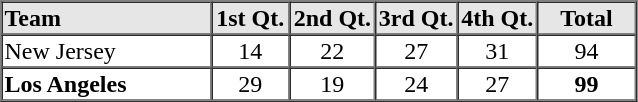<table border=1 cellspacing=0 width=425 style="margin-left:3em;">
<tr style="text-align:center; background-color:#e6e6e6;">
<th align=left width=16%>Team</th>
<th width=6%>1st Qt.</th>
<th width=6%>2nd Qt.</th>
<th width=6%>3rd Qt.</th>
<th width=6%>4th Qt.</th>
<th width=6%>Total</th>
</tr>
<tr style="text-align:center;">
<td align=left>New Jersey</td>
<td>14</td>
<td>22</td>
<td>27</td>
<td>31</td>
<td>94</td>
</tr>
<tr style="text-align:center;">
<td align=left><strong>Los Angeles</strong></td>
<td>29</td>
<td>19</td>
<td>24</td>
<td>27</td>
<td><strong>99</strong></td>
</tr>
<tr style="text-align:center;">
</tr>
</table>
